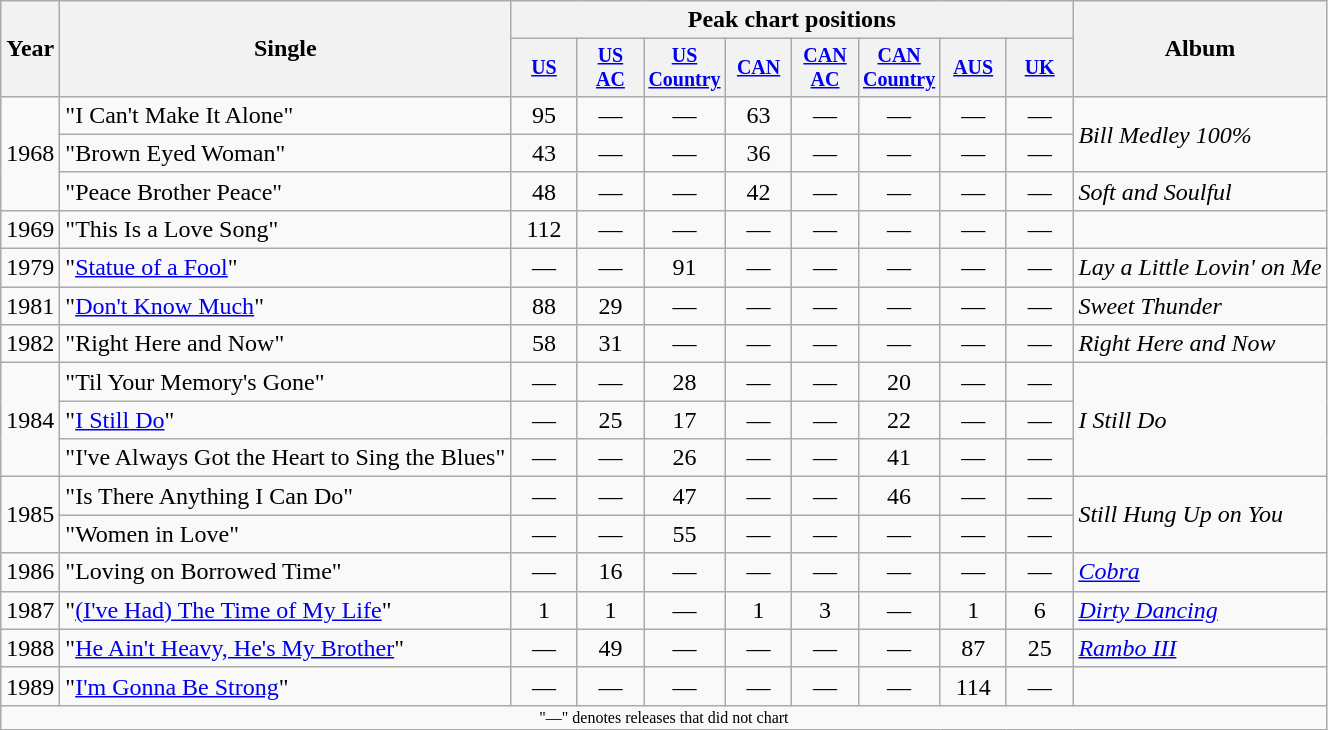<table class="wikitable" style="text-align:center;">
<tr>
<th rowspan="2">Year</th>
<th rowspan="2">Single</th>
<th colspan="8">Peak chart positions</th>
<th rowspan="2">Album</th>
</tr>
<tr style="font-size:smaller;">
<th style="width:38px;"><a href='#'>US</a><br></th>
<th style="width:38px;"><a href='#'>US<br>AC</a><br></th>
<th style="width:38px;"><a href='#'>US Country</a><br></th>
<th style="width:38px;"><a href='#'>CAN</a><br></th>
<th style="width:38px;"><a href='#'>CAN AC</a><br></th>
<th style="width:38px;"><a href='#'>CAN Country</a><br></th>
<th style="width:38px;"><a href='#'>AUS</a><br></th>
<th style="width:38px;"><a href='#'>UK</a><br></th>
</tr>
<tr>
<td rowspan="3">1968</td>
<td style="text-align:left;">"I Can't Make It Alone"</td>
<td>95</td>
<td>—</td>
<td>—</td>
<td>63</td>
<td>—</td>
<td>—</td>
<td>—</td>
<td>—</td>
<td style="text-align:left;" rowspan="2"><em>Bill Medley 100%</em></td>
</tr>
<tr>
<td style="text-align:left;">"Brown Eyed Woman"</td>
<td>43</td>
<td>—</td>
<td>—</td>
<td>36</td>
<td>—</td>
<td>—</td>
<td>—</td>
<td>—</td>
</tr>
<tr>
<td style="text-align:left;">"Peace Brother Peace"</td>
<td>48</td>
<td>—</td>
<td>—</td>
<td>42</td>
<td>—</td>
<td>—</td>
<td>—</td>
<td>—</td>
<td style="text-align:left;"><em>Soft and Soulful</em></td>
</tr>
<tr>
<td>1969</td>
<td style="text-align:left;">"This Is a Love Song"</td>
<td>112</td>
<td>—</td>
<td>—</td>
<td>—</td>
<td>—</td>
<td>—</td>
<td>—</td>
<td>—</td>
<td></td>
</tr>
<tr>
<td>1979</td>
<td style="text-align:left;">"<a href='#'>Statue of a Fool</a>"</td>
<td>—</td>
<td>—</td>
<td>91</td>
<td>—</td>
<td>—</td>
<td>—</td>
<td>—</td>
<td>—</td>
<td style="text-align:left;"><em>Lay a Little Lovin' on Me</em></td>
</tr>
<tr>
<td>1981</td>
<td style="text-align:left;">"<a href='#'>Don't Know Much</a>"</td>
<td>88</td>
<td>29</td>
<td>—</td>
<td>—</td>
<td>—</td>
<td>—</td>
<td>—</td>
<td>—</td>
<td style="text-align:left;"><em>Sweet Thunder</em></td>
</tr>
<tr>
<td>1982</td>
<td style="text-align:left;">"Right Here and Now"</td>
<td>58</td>
<td>31</td>
<td>—</td>
<td>—</td>
<td>—</td>
<td>—</td>
<td>—</td>
<td>—</td>
<td style="text-align:left;"><em>Right Here and Now</em></td>
</tr>
<tr>
<td rowspan="3">1984</td>
<td style="text-align:left;">"Til Your Memory's Gone"</td>
<td>—</td>
<td>—</td>
<td>28</td>
<td>—</td>
<td>—</td>
<td>20</td>
<td>—</td>
<td>—</td>
<td style="text-align:left;" rowspan="3"><em>I Still Do</em></td>
</tr>
<tr>
<td style="text-align:left;">"<a href='#'>I Still Do</a>"</td>
<td>—</td>
<td>25</td>
<td>17</td>
<td>—</td>
<td>—</td>
<td>22</td>
<td>—</td>
<td>—</td>
</tr>
<tr>
<td style="text-align:left;">"I've Always Got the Heart to Sing the Blues"</td>
<td>—</td>
<td>—</td>
<td>26</td>
<td>—</td>
<td>—</td>
<td>41</td>
<td>—</td>
<td>—</td>
</tr>
<tr>
<td rowspan="2">1985</td>
<td style="text-align:left;">"Is There Anything I Can Do"</td>
<td>—</td>
<td>—</td>
<td>47</td>
<td>—</td>
<td>—</td>
<td>46</td>
<td>—</td>
<td>—</td>
<td style="text-align:left;" rowspan="2"><em>Still Hung Up on You</em></td>
</tr>
<tr>
<td style="text-align:left;">"Women in Love"</td>
<td>—</td>
<td>—</td>
<td>55</td>
<td>—</td>
<td>—</td>
<td>—</td>
<td>—</td>
<td>—</td>
</tr>
<tr>
<td>1986</td>
<td style="text-align:left;">"Loving on Borrowed Time" </td>
<td>—</td>
<td>16</td>
<td>—</td>
<td>—</td>
<td>—</td>
<td>—</td>
<td>—</td>
<td>—</td>
<td style="text-align:left;"><em><a href='#'>Cobra</a></em> </td>
</tr>
<tr>
<td>1987</td>
<td style="text-align:left;">"<a href='#'>(I've Had) The Time of My Life</a>" </td>
<td>1</td>
<td>1</td>
<td>—</td>
<td>1</td>
<td>3</td>
<td>—</td>
<td>1</td>
<td>6</td>
<td style="text-align:left;"><em><a href='#'>Dirty Dancing</a></em> </td>
</tr>
<tr>
<td>1988</td>
<td style="text-align:left;">"<a href='#'>He Ain't Heavy, He's My Brother</a>"</td>
<td>—</td>
<td>49</td>
<td>—</td>
<td>—</td>
<td>—</td>
<td>—</td>
<td>87</td>
<td>25</td>
<td style="text-align:left;"><em><a href='#'>Rambo III</a></em> </td>
</tr>
<tr>
<td>1989</td>
<td style="text-align:left;">"<a href='#'>I'm Gonna Be Strong</a>"</td>
<td>—</td>
<td>—</td>
<td>—</td>
<td>—</td>
<td>—</td>
<td>—</td>
<td>114</td>
<td>—</td>
<td></td>
</tr>
<tr>
<td colspan="11" style="font-size:8pt">"—" denotes releases that did not chart</td>
</tr>
</table>
